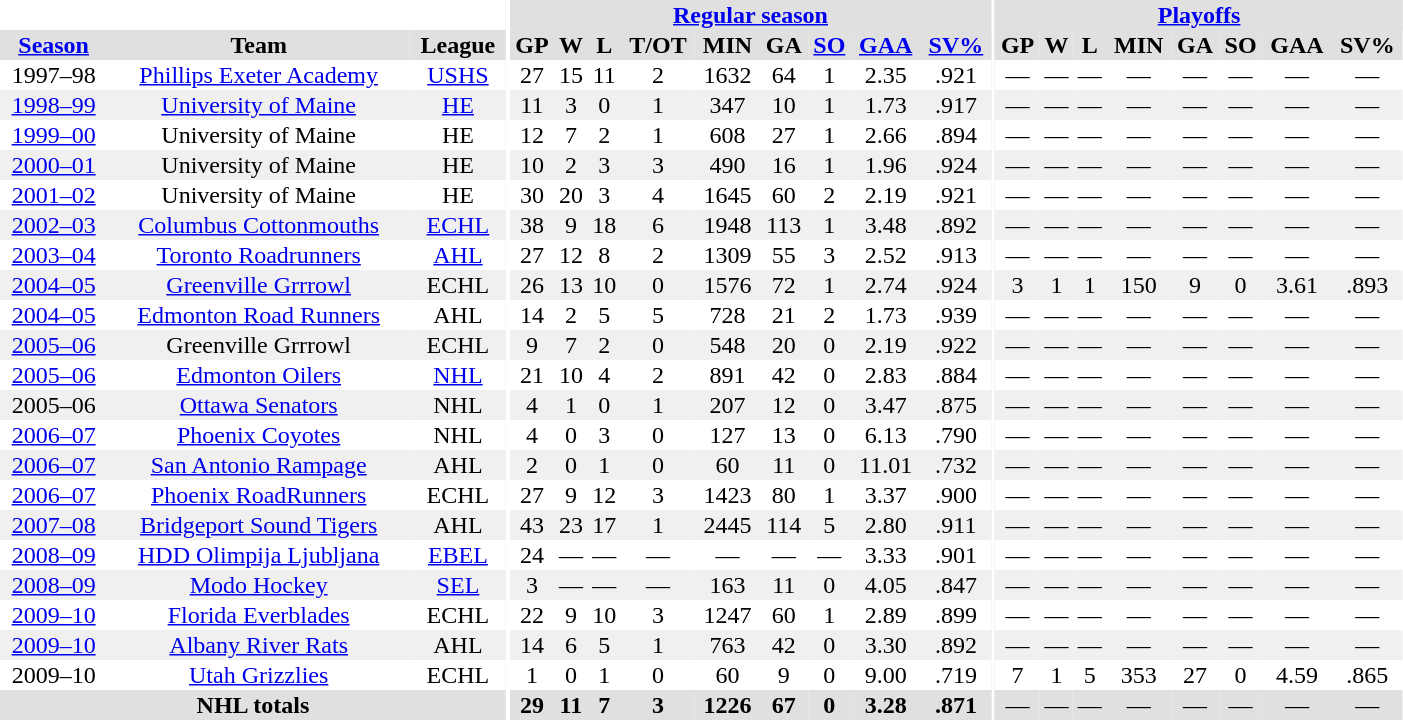<table border="0" cellpadding="1" cellspacing="0" style="text-align:center; width:74%">
<tr align="center" bgcolor="#e0e0e0">
<th align="center" colspan="3" bgcolor="#ffffff"></th>
<th rowspan="101" align="center" bgcolor="#ffffff"></th>
<th align="center" colspan="9" bgcolor="#e0e0e0"><a href='#'>Regular season</a></th>
<th rowspan="101" align="center" bgcolor="#ffffff"></th>
<th align="center" colspan="8" bgcolor="#e0e0e0"><a href='#'>Playoffs</a></th>
</tr>
<tr ALIGN="center" bgcolor="#e0e0e0">
<th><a href='#'>Season</a></th>
<th>Team</th>
<th>League</th>
<th>GP</th>
<th>W</th>
<th>L</th>
<th>T/OT</th>
<th>MIN</th>
<th>GA</th>
<th><a href='#'>SO</a></th>
<th><a href='#'>GAA</a></th>
<th><a href='#'>SV%</a></th>
<th>GP</th>
<th>W</th>
<th>L</th>
<th>MIN</th>
<th>GA</th>
<th>SO</th>
<th>GAA</th>
<th>SV%</th>
</tr>
<tr ALIGN="center">
<td>1997–98</td>
<td><a href='#'>Phillips Exeter Academy</a></td>
<td><a href='#'>USHS</a></td>
<td align="center">27</td>
<td align="center">15</td>
<td align="center">11</td>
<td align="center">2</td>
<td align="center">1632</td>
<td align="center">64</td>
<td align="center">1</td>
<td align="center">2.35</td>
<td>.921</td>
<td>—</td>
<td>—</td>
<td>—</td>
<td>—</td>
<td>—</td>
<td>—</td>
<td>—</td>
<td>—</td>
</tr>
<tr ALIGN="center" bgcolor="#f0f0f0">
<td><a href='#'>1998–99</a></td>
<td><a href='#'>University of Maine</a></td>
<td><a href='#'>HE</a></td>
<td align="center">11</td>
<td align="center">3</td>
<td align="center">0</td>
<td align="center">1</td>
<td align="center">347</td>
<td align="center">10</td>
<td align="center">1</td>
<td align="center">1.73</td>
<td>.917</td>
<td>—</td>
<td>—</td>
<td>—</td>
<td>—</td>
<td>—</td>
<td>—</td>
<td>—</td>
<td>—</td>
</tr>
<tr ALIGN="center">
<td><a href='#'>1999–00</a></td>
<td>University of Maine</td>
<td>HE</td>
<td align="center">12</td>
<td align="center">7</td>
<td align="center">2</td>
<td align="center">1</td>
<td align="center">608</td>
<td align="center">27</td>
<td align="center">1</td>
<td align="center">2.66</td>
<td>.894</td>
<td>—</td>
<td>—</td>
<td>—</td>
<td>—</td>
<td>—</td>
<td>—</td>
<td>—</td>
<td>—</td>
</tr>
<tr ALIGN="center" bgcolor="#f0f0f0">
<td><a href='#'>2000–01</a></td>
<td>University of Maine</td>
<td>HE</td>
<td align="center">10</td>
<td align="center">2</td>
<td align="center">3</td>
<td align="center">3</td>
<td align="center">490</td>
<td align="center">16</td>
<td align="center">1</td>
<td align="center">1.96</td>
<td>.924</td>
<td>—</td>
<td>—</td>
<td>—</td>
<td>—</td>
<td>—</td>
<td>—</td>
<td>—</td>
<td>—</td>
</tr>
<tr ALIGN="center">
<td><a href='#'>2001–02</a></td>
<td>University of Maine</td>
<td>HE</td>
<td align="center">30</td>
<td align="center">20</td>
<td align="center">3</td>
<td align="center">4</td>
<td align="center">1645</td>
<td align="center">60</td>
<td align="center">2</td>
<td align="center">2.19</td>
<td>.921</td>
<td>—</td>
<td>—</td>
<td>—</td>
<td>—</td>
<td>—</td>
<td>—</td>
<td>—</td>
<td>—</td>
</tr>
<tr ALIGN="center" bgcolor="#f0f0f0">
<td><a href='#'>2002–03</a></td>
<td><a href='#'>Columbus Cottonmouths</a></td>
<td><a href='#'>ECHL</a></td>
<td align="center">38</td>
<td align="center">9</td>
<td align="center">18</td>
<td align="center">6</td>
<td align="center">1948</td>
<td align="center">113</td>
<td align="center">1</td>
<td align="center">3.48</td>
<td>.892</td>
<td>—</td>
<td>—</td>
<td>—</td>
<td>—</td>
<td>—</td>
<td>—</td>
<td>—</td>
<td>—</td>
</tr>
<tr ALIGN="center">
<td><a href='#'>2003–04</a></td>
<td><a href='#'>Toronto Roadrunners</a></td>
<td><a href='#'>AHL</a></td>
<td align="center">27</td>
<td align="center">12</td>
<td align="center">8</td>
<td align="center">2</td>
<td align="center">1309</td>
<td align="center">55</td>
<td align="center">3</td>
<td align="center">2.52</td>
<td>.913</td>
<td>—</td>
<td>—</td>
<td>—</td>
<td>—</td>
<td>—</td>
<td>—</td>
<td>—</td>
<td>—</td>
</tr>
<tr ALIGN="center" bgcolor="#f0f0f0">
<td><a href='#'>2004–05</a></td>
<td><a href='#'>Greenville Grrrowl</a></td>
<td>ECHL</td>
<td align="center">26</td>
<td align="center">13</td>
<td align="center">10</td>
<td align="center">0</td>
<td align="center">1576</td>
<td align="center">72</td>
<td align="center">1</td>
<td align="center">2.74</td>
<td>.924</td>
<td>3</td>
<td>1</td>
<td>1</td>
<td>150</td>
<td>9</td>
<td>0</td>
<td>3.61</td>
<td>.893</td>
</tr>
<tr ALIGN="center">
<td><a href='#'>2004–05</a></td>
<td><a href='#'>Edmonton Road Runners</a></td>
<td>AHL</td>
<td align="center">14</td>
<td align="center">2</td>
<td align="center">5</td>
<td align="center">5</td>
<td align="center">728</td>
<td align="center">21</td>
<td align="center">2</td>
<td align="center">1.73</td>
<td>.939</td>
<td>—</td>
<td>—</td>
<td>—</td>
<td>—</td>
<td>—</td>
<td>—</td>
<td>—</td>
<td>—</td>
</tr>
<tr ALIGN="center" bgcolor="#f0f0f0">
<td><a href='#'>2005–06</a></td>
<td>Greenville Grrrowl</td>
<td>ECHL</td>
<td align="center">9</td>
<td align="center">7</td>
<td align="center">2</td>
<td align="center">0</td>
<td align="center">548</td>
<td align="center">20</td>
<td align="center">0</td>
<td align="center">2.19</td>
<td>.922</td>
<td>—</td>
<td>—</td>
<td>—</td>
<td>—</td>
<td>—</td>
<td>—</td>
<td>—</td>
<td>—</td>
</tr>
<tr ALIGN="center">
<td><a href='#'>2005–06</a></td>
<td><a href='#'>Edmonton Oilers</a></td>
<td><a href='#'>NHL</a></td>
<td align="center">21</td>
<td align="center">10</td>
<td align="center">4</td>
<td align="center">2</td>
<td align="center">891</td>
<td align="center">42</td>
<td align="center">0</td>
<td align="center">2.83</td>
<td>.884</td>
<td>—</td>
<td>—</td>
<td>—</td>
<td>—</td>
<td>—</td>
<td>—</td>
<td>—</td>
<td>—</td>
</tr>
<tr ALIGN="center" bgcolor="#f0f0f0">
<td>2005–06</td>
<td><a href='#'>Ottawa Senators</a></td>
<td>NHL</td>
<td align="center">4</td>
<td align="center">1</td>
<td align="center">0</td>
<td align="center">1</td>
<td align="center">207</td>
<td align="center">12</td>
<td align="center">0</td>
<td align="center">3.47</td>
<td>.875</td>
<td>—</td>
<td>—</td>
<td>—</td>
<td>—</td>
<td>—</td>
<td>—</td>
<td>—</td>
<td>—</td>
</tr>
<tr ALIGN="center">
<td><a href='#'>2006–07</a></td>
<td><a href='#'>Phoenix Coyotes</a></td>
<td>NHL</td>
<td align="center">4</td>
<td align="center">0</td>
<td align="center">3</td>
<td align="center">0</td>
<td align="center">127</td>
<td align="center">13</td>
<td align="center">0</td>
<td align="center">6.13</td>
<td>.790</td>
<td>—</td>
<td>—</td>
<td>—</td>
<td>—</td>
<td>—</td>
<td>—</td>
<td>—</td>
<td>—</td>
</tr>
<tr ALIGN="center" bgcolor="#f0f0f0">
<td><a href='#'>2006–07</a></td>
<td><a href='#'>San Antonio Rampage</a></td>
<td>AHL</td>
<td align="center">2</td>
<td align="center">0</td>
<td align="center">1</td>
<td align="center">0</td>
<td align="center">60</td>
<td align="center">11</td>
<td align="center">0</td>
<td align="center">11.01</td>
<td>.732</td>
<td>—</td>
<td>—</td>
<td>—</td>
<td>—</td>
<td>—</td>
<td>—</td>
<td>—</td>
<td>—</td>
</tr>
<tr ALIGN="center">
<td><a href='#'>2006–07</a></td>
<td><a href='#'>Phoenix RoadRunners</a></td>
<td>ECHL</td>
<td align="center">27</td>
<td align="center">9</td>
<td align="center">12</td>
<td align="center">3</td>
<td align="center">1423</td>
<td align="center">80</td>
<td align="center">1</td>
<td align="center">3.37</td>
<td>.900</td>
<td>—</td>
<td>—</td>
<td>—</td>
<td>—</td>
<td>—</td>
<td>—</td>
<td>—</td>
<td>—</td>
</tr>
<tr ALIGN="center" bgcolor="#f0f0f0">
<td><a href='#'>2007–08</a></td>
<td><a href='#'>Bridgeport Sound Tigers</a></td>
<td>AHL</td>
<td align="center">43</td>
<td align="center">23</td>
<td align="center">17</td>
<td align="center">1</td>
<td align="center">2445</td>
<td align="center">114</td>
<td align="center">5</td>
<td align="center">2.80</td>
<td>.911</td>
<td>—</td>
<td>—</td>
<td>—</td>
<td>—</td>
<td>—</td>
<td>—</td>
<td>—</td>
<td>—</td>
</tr>
<tr ALIGN="center">
<td><a href='#'>2008–09</a></td>
<td><a href='#'>HDD Olimpija Ljubljana</a></td>
<td><a href='#'>EBEL</a></td>
<td align="center">24</td>
<td>—</td>
<td>—</td>
<td>—</td>
<td>—</td>
<td>—</td>
<td>—</td>
<td align="center">3.33</td>
<td>.901</td>
<td>—</td>
<td>—</td>
<td>—</td>
<td>—</td>
<td>—</td>
<td>—</td>
<td>—</td>
<td>—</td>
</tr>
<tr ALIGN="center"  bgcolor="#f0f0f0">
<td><a href='#'>2008–09</a></td>
<td><a href='#'>Modo Hockey</a></td>
<td><a href='#'>SEL</a></td>
<td align="center">3</td>
<td>—</td>
<td>—</td>
<td>—</td>
<td>163</td>
<td>11</td>
<td>0</td>
<td align="center">4.05</td>
<td>.847</td>
<td>—</td>
<td>—</td>
<td>—</td>
<td>—</td>
<td>—</td>
<td>—</td>
<td>—</td>
<td>—</td>
</tr>
<tr ALIGN="center">
<td><a href='#'>2009–10</a></td>
<td><a href='#'>Florida Everblades</a></td>
<td>ECHL</td>
<td align="center">22</td>
<td align="center">9</td>
<td align="center">10</td>
<td align="center">3</td>
<td align="center">1247</td>
<td align="center">60</td>
<td align="center">1</td>
<td align="center">2.89</td>
<td>.899</td>
<td>—</td>
<td>—</td>
<td>—</td>
<td>—</td>
<td>—</td>
<td>—</td>
<td>—</td>
<td>—</td>
</tr>
<tr ALIGN="center" bgcolor="#f0f0f0">
<td><a href='#'>2009–10</a></td>
<td><a href='#'>Albany River Rats</a></td>
<td>AHL</td>
<td align="center">14</td>
<td align="center">6</td>
<td align="center">5</td>
<td align="center">1</td>
<td align="center">763</td>
<td align="center">42</td>
<td align="center">0</td>
<td align="center">3.30</td>
<td>.892</td>
<td>—</td>
<td>—</td>
<td>—</td>
<td>—</td>
<td>—</td>
<td>—</td>
<td>—</td>
<td>—</td>
</tr>
<tr ALIGN="center">
<td>2009–10</td>
<td><a href='#'>Utah Grizzlies</a></td>
<td>ECHL</td>
<td align="center">1</td>
<td align="center">0</td>
<td align="center">1</td>
<td align="center">0</td>
<td align="center">60</td>
<td align="center">9</td>
<td align="center">0</td>
<td align="center">9.00</td>
<td>.719</td>
<td>7</td>
<td>1</td>
<td>5</td>
<td>353</td>
<td>27</td>
<td>0</td>
<td>4.59</td>
<td>.865</td>
</tr>
<tr ALIGN="center" bgcolor="#e0e0e0">
<th colspan="3" align="center">NHL totals</th>
<th align="center">29</th>
<th align="center">11</th>
<th align="center">7</th>
<th align="center">3</th>
<th align="center">1226</th>
<th align="center">67</th>
<th align="center">0</th>
<th align="center">3.28</th>
<th>.871</th>
<td>—</td>
<td>—</td>
<td>—</td>
<td>—</td>
<td>—</td>
<td>—</td>
<td>—</td>
<td>—</td>
</tr>
</table>
